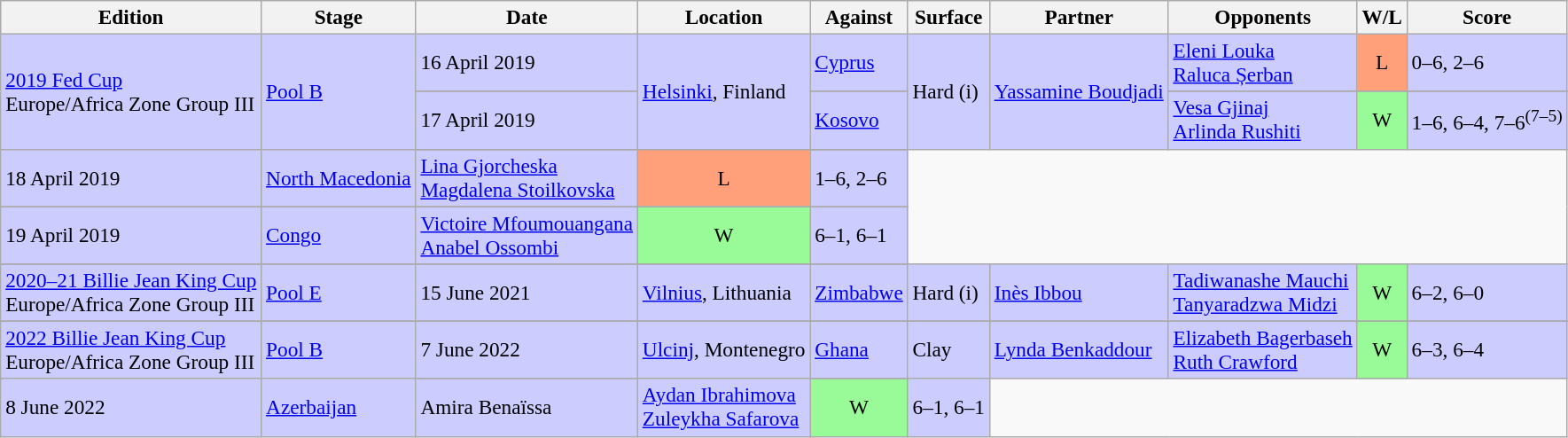<table class=wikitable style=font-size:97%>
<tr>
<th>Edition</th>
<th>Stage</th>
<th>Date</th>
<th>Location</th>
<th>Against</th>
<th>Surface</th>
<th>Partner</th>
<th>Opponents</th>
<th>W/L</th>
<th>Score</th>
</tr>
<tr style="background:#CCCCFF;">
<td rowspan=4><a href='#'>2019 Fed Cup</a> <br> Europe/Africa Zone Group III</td>
<td rowspan=4><a href='#'>Pool B</a></td>
<td>16 April 2019</td>
<td rowspan=4><a href='#'>Helsinki</a>, Finland</td>
<td> <a href='#'>Cyprus</a></td>
<td rowspan=4>Hard (i)</td>
<td rowspan=4><a href='#'>Yassamine Boudjadi</a></td>
<td><a href='#'>Eleni Louka</a> <br> <a href='#'>Raluca Șerban</a></td>
<td style="text-align:center; background:#ffa07a;">L</td>
<td>0–6, 2–6</td>
</tr>
<tr>
</tr>
<tr style="background:#CCCCFF;">
<td>17 April 2019</td>
<td> <a href='#'>Kosovo</a></td>
<td><a href='#'>Vesa Gjinaj</a> <br> <a href='#'>Arlinda Rushiti</a></td>
<td style="text-align:center; background:#98fb98;">W</td>
<td>1–6, 6–4, 7–6<sup>(7–5)</sup></td>
</tr>
<tr>
</tr>
<tr style="background:#CCCCFF;">
<td>18 April 2019</td>
<td> <a href='#'>North Macedonia</a></td>
<td><a href='#'>Lina Gjorcheska</a> <br> <a href='#'>Magdalena Stoilkovska</a></td>
<td style="text-align:center; background:#ffa07a;">L</td>
<td>1–6, 2–6</td>
</tr>
<tr>
</tr>
<tr style="background:#CCCCFF;">
<td>19 April 2019</td>
<td> <a href='#'>Congo</a></td>
<td><a href='#'>Victoire Mfoumouangana</a> <br> <a href='#'>Anabel Ossombi</a></td>
<td style="text-align:center; background:#98fb98;">W</td>
<td>6–1, 6–1</td>
</tr>
<tr>
</tr>
<tr style="background:#CCCCFF;">
<td><a href='#'>2020–21 Billie Jean King Cup</a> <br> Europe/Africa Zone Group III</td>
<td><a href='#'>Pool E</a></td>
<td>15 June 2021</td>
<td><a href='#'>Vilnius</a>, Lithuania</td>
<td> <a href='#'>Zimbabwe</a></td>
<td>Hard (i)</td>
<td><a href='#'>Inès Ibbou</a></td>
<td><a href='#'>Tadiwanashe Mauchi</a> <br> <a href='#'>Tanyaradzwa Midzi</a></td>
<td style="text-align:center; background:#98fb98;">W</td>
<td>6–2, 6–0</td>
</tr>
<tr>
</tr>
<tr style="background:#CCCCFF;">
<td rowspan=2><a href='#'>2022 Billie Jean King Cup</a> <br> Europe/Africa Zone Group III</td>
<td rowspan=2><a href='#'>Pool B</a></td>
<td>7 June 2022</td>
<td rowspan=2><a href='#'>Ulcinj</a>, Montenegro</td>
<td> <a href='#'>Ghana</a></td>
<td rowspan=2>Clay</td>
<td><a href='#'>Lynda Benkaddour</a></td>
<td><a href='#'>Elizabeth Bagerbaseh</a> <br> <a href='#'>Ruth Crawford</a></td>
<td style="text-align:center; background:#98fb98;">W</td>
<td>6–3, 6–4</td>
</tr>
<tr>
</tr>
<tr style="background:#CCCCFF;">
<td>8 June 2022</td>
<td> <a href='#'>Azerbaijan</a></td>
<td>Amira Benaïssa</td>
<td><a href='#'>Aydan Ibrahimova</a> <br> <a href='#'>Zuleykha Safarova</a></td>
<td style="text-align:center; background:#98fb98;">W</td>
<td>6–1, 6–1</td>
</tr>
</table>
